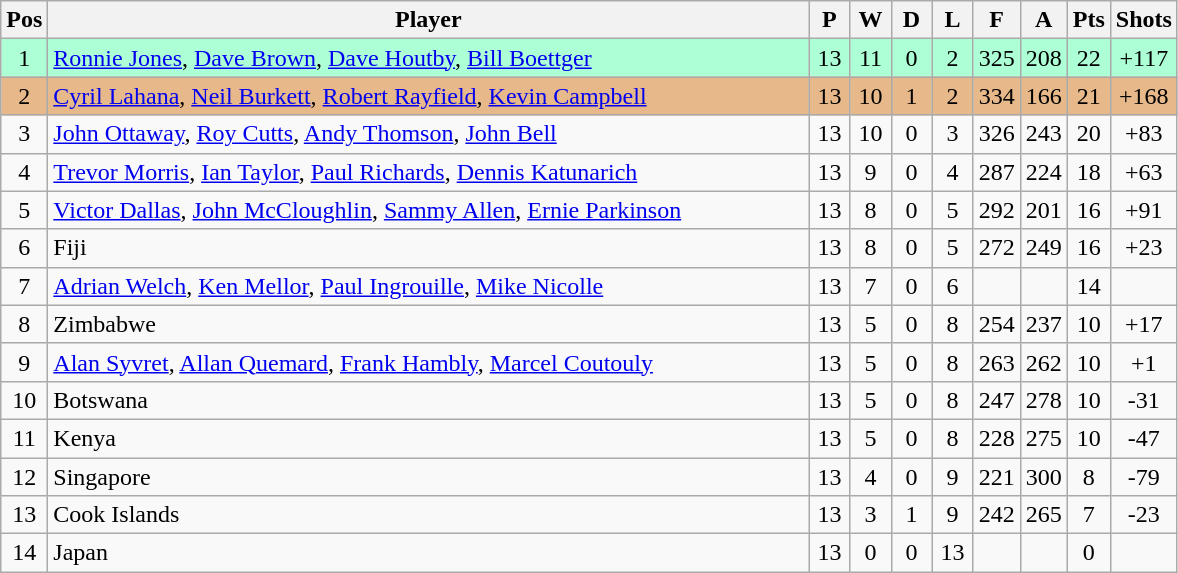<table class="wikitable" style="font-size: 100%">
<tr>
<th width=20>Pos</th>
<th width=500>Player</th>
<th width=20>P</th>
<th width=20>W</th>
<th width=20>D</th>
<th width=20>L</th>
<th width=20>F</th>
<th width=20>A</th>
<th width=20>Pts</th>
<th width=30>Shots</th>
</tr>
<tr align=center style="background: #ADFFD6;">
<td>1</td>
<td align="left"> <a href='#'>Ronnie Jones</a>, <a href='#'>Dave Brown</a>, <a href='#'>Dave Houtby</a>, <a href='#'>Bill Boettger</a></td>
<td>13</td>
<td>11</td>
<td>0</td>
<td>2</td>
<td>325</td>
<td>208</td>
<td>22</td>
<td>+117</td>
</tr>
<tr align=center style="background: #E6B88A;">
<td>2</td>
<td align="left"> <a href='#'>Cyril Lahana</a>, <a href='#'>Neil Burkett</a>, <a href='#'>Robert Rayfield</a>, <a href='#'>Kevin Campbell</a></td>
<td>13</td>
<td>10</td>
<td>1</td>
<td>2</td>
<td>334</td>
<td>166</td>
<td>21</td>
<td>+168</td>
</tr>
<tr align=center>
<td>3</td>
<td align="left"> <a href='#'>John Ottaway</a>, <a href='#'>Roy Cutts</a>, <a href='#'>Andy Thomson</a>, <a href='#'>John Bell</a></td>
<td>13</td>
<td>10</td>
<td>0</td>
<td>3</td>
<td>326</td>
<td>243</td>
<td>20</td>
<td>+83</td>
</tr>
<tr align=center>
<td>4</td>
<td align="left"> <a href='#'>Trevor Morris</a>, <a href='#'>Ian Taylor</a>, <a href='#'>Paul Richards</a>, <a href='#'>Dennis Katunarich</a></td>
<td>13</td>
<td>9</td>
<td>0</td>
<td>4</td>
<td>287</td>
<td>224</td>
<td>18</td>
<td>+63</td>
</tr>
<tr align=center>
<td>5</td>
<td align="left"> <a href='#'>Victor Dallas</a>, <a href='#'>John McCloughlin</a>, <a href='#'>Sammy Allen</a>, <a href='#'>Ernie Parkinson</a></td>
<td>13</td>
<td>8</td>
<td>0</td>
<td>5</td>
<td>292</td>
<td>201</td>
<td>16</td>
<td>+91</td>
</tr>
<tr align=center>
<td>6</td>
<td align="left"> Fiji</td>
<td>13</td>
<td>8</td>
<td>0</td>
<td>5</td>
<td>272</td>
<td>249</td>
<td>16</td>
<td>+23</td>
</tr>
<tr align=center>
<td>7</td>
<td align="left"> <a href='#'>Adrian Welch</a>, <a href='#'>Ken Mellor</a>, <a href='#'>Paul Ingrouille</a>, <a href='#'>Mike Nicolle</a></td>
<td>13</td>
<td>7</td>
<td>0</td>
<td>6</td>
<td></td>
<td></td>
<td>14</td>
<td></td>
</tr>
<tr align=center>
<td>8</td>
<td align="left"> Zimbabwe</td>
<td>13</td>
<td>5</td>
<td>0</td>
<td>8</td>
<td>254</td>
<td>237</td>
<td>10</td>
<td>+17</td>
</tr>
<tr align=center>
<td>9</td>
<td align="left"> <a href='#'>Alan Syvret</a>, <a href='#'>Allan Quemard</a>, <a href='#'>Frank Hambly</a>, <a href='#'>Marcel Coutouly</a></td>
<td>13</td>
<td>5</td>
<td>0</td>
<td>8</td>
<td>263</td>
<td>262</td>
<td>10</td>
<td>+1</td>
</tr>
<tr align=center>
<td>10</td>
<td align="left"> Botswana</td>
<td>13</td>
<td>5</td>
<td>0</td>
<td>8</td>
<td>247</td>
<td>278</td>
<td>10</td>
<td>-31</td>
</tr>
<tr align=center>
<td>11</td>
<td align="left"> Kenya</td>
<td>13</td>
<td>5</td>
<td>0</td>
<td>8</td>
<td>228</td>
<td>275</td>
<td>10</td>
<td>-47</td>
</tr>
<tr align=center>
<td>12</td>
<td align="left"> Singapore</td>
<td>13</td>
<td>4</td>
<td>0</td>
<td>9</td>
<td>221</td>
<td>300</td>
<td>8</td>
<td>-79</td>
</tr>
<tr align=center>
<td>13</td>
<td align="left"> Cook Islands</td>
<td>13</td>
<td>3</td>
<td>1</td>
<td>9</td>
<td>242</td>
<td>265</td>
<td>7</td>
<td>-23</td>
</tr>
<tr align=center>
<td>14</td>
<td align="left"> Japan</td>
<td>13</td>
<td>0</td>
<td>0</td>
<td>13</td>
<td></td>
<td></td>
<td>0</td>
<td></td>
</tr>
</table>
